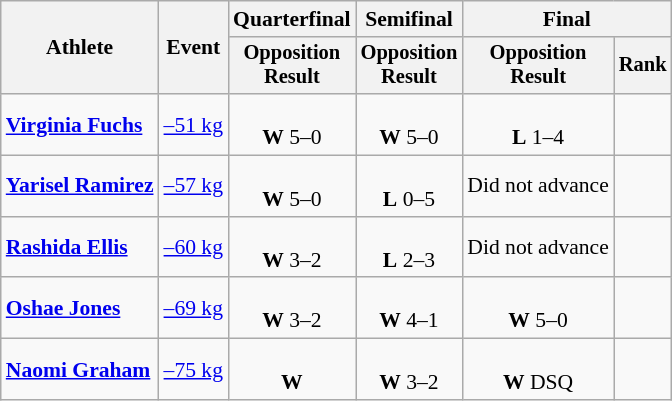<table class=wikitable style=font-size:90%;text-align:center>
<tr>
<th rowspan=2>Athlete</th>
<th rowspan=2>Event</th>
<th>Quarterfinal</th>
<th>Semifinal</th>
<th colspan=2>Final</th>
</tr>
<tr style=font-size:95%>
<th>Opposition<br>Result</th>
<th>Opposition<br>Result</th>
<th>Opposition<br>Result</th>
<th>Rank</th>
</tr>
<tr>
<td align=left><strong><a href='#'>Virginia Fuchs</a></strong></td>
<td align=left><a href='#'>–51 kg</a></td>
<td><br><strong>W</strong> 5–0</td>
<td><br><strong>W</strong> 5–0</td>
<td><br><strong>L</strong> 1–4</td>
<td></td>
</tr>
<tr>
<td align=left><strong><a href='#'>Yarisel Ramirez</a></strong></td>
<td align=left><a href='#'>–57 kg</a></td>
<td><br><strong>W</strong> 5–0</td>
<td><br><strong>L</strong> 0–5</td>
<td>Did not advance</td>
<td></td>
</tr>
<tr>
<td align=left><strong><a href='#'>Rashida Ellis</a></strong></td>
<td align=left><a href='#'>–60 kg</a></td>
<td><br><strong>W</strong> 3–2</td>
<td><br><strong>L</strong> 2–3</td>
<td>Did not advance</td>
<td></td>
</tr>
<tr>
<td align=left><strong><a href='#'>Oshae Jones</a></strong></td>
<td align=left><a href='#'>–69 kg</a></td>
<td><br><strong>W</strong> 3–2</td>
<td><br><strong>W</strong> 4–1</td>
<td><br><strong>W</strong> 5–0</td>
<td></td>
</tr>
<tr>
<td align=left><strong><a href='#'>Naomi Graham</a></strong></td>
<td align=left><a href='#'>–75 kg</a></td>
<td><br><strong>W</strong> </td>
<td><br><strong>W</strong> 3–2</td>
<td><br><strong>W</strong> DSQ</td>
<td></td>
</tr>
</table>
